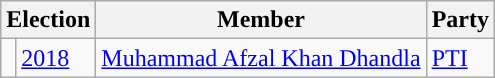<table class="wikitable">
<tr>
<th colspan="2">Election</th>
<th>Member</th>
<th>Party</th>
</tr>
<tr>
<td style="background-color: "></td>
<td><a href='#'>2018</a></td>
<td><a href='#'>Muhammad Afzal Khan Dhandla</a></td>
<td><a href='#'>PTI</a></td>
</tr>
</table>
